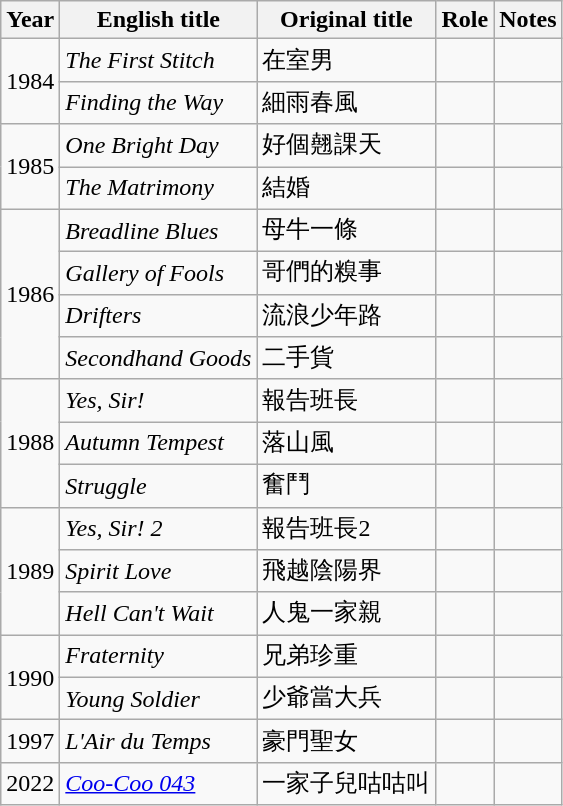<table class="wikitable sortable">
<tr>
<th>Year</th>
<th>English title</th>
<th>Original title</th>
<th>Role</th>
<th class="unsortable">Notes</th>
</tr>
<tr>
<td rowspan=2>1984</td>
<td><em>The First Stitch</em></td>
<td>在室男</td>
<td></td>
<td></td>
</tr>
<tr>
<td><em>Finding the Way</em></td>
<td>細雨春風</td>
<td></td>
<td></td>
</tr>
<tr>
<td rowspan=2>1985</td>
<td><em>One Bright Day</em></td>
<td>好個翹課天</td>
<td></td>
<td></td>
</tr>
<tr>
<td><em>The Matrimony</em></td>
<td>結婚</td>
<td></td>
<td></td>
</tr>
<tr>
<td rowspan=4>1986</td>
<td><em>Breadline Blues</em></td>
<td>母牛一條</td>
<td></td>
<td></td>
</tr>
<tr>
<td><em>Gallery of Fools</em></td>
<td>哥們的糗事</td>
<td></td>
<td></td>
</tr>
<tr>
<td><em>Drifters</em></td>
<td>流浪少年路</td>
<td></td>
<td></td>
</tr>
<tr>
<td><em>Secondhand Goods</em></td>
<td>二手貨</td>
<td></td>
<td></td>
</tr>
<tr>
<td rowspan=3>1988</td>
<td><em>Yes, Sir!</em></td>
<td>報告班長</td>
<td></td>
<td></td>
</tr>
<tr>
<td><em>Autumn Tempest</em></td>
<td>落山風</td>
<td></td>
<td></td>
</tr>
<tr>
<td><em>Struggle</em></td>
<td>奮鬥</td>
<td></td>
<td></td>
</tr>
<tr>
<td rowspan=3>1989</td>
<td><em>Yes, Sir! 2</em></td>
<td>報告班長2</td>
<td></td>
<td></td>
</tr>
<tr>
<td><em>Spirit Love</em></td>
<td>飛越陰陽界</td>
<td></td>
<td></td>
</tr>
<tr>
<td><em>Hell Can't Wait</em></td>
<td>人鬼一家親</td>
<td></td>
<td></td>
</tr>
<tr>
<td rowspan=2>1990</td>
<td><em>Fraternity</em></td>
<td>兄弟珍重</td>
<td></td>
<td></td>
</tr>
<tr>
<td><em>Young Soldier</em></td>
<td>少爺當大兵</td>
<td></td>
<td></td>
</tr>
<tr>
<td>1997</td>
<td><em>L'Air du Temps</em></td>
<td>豪門聖女</td>
<td></td>
<td></td>
</tr>
<tr>
<td>2022</td>
<td><em><a href='#'>Coo-Coo 043</a></em></td>
<td>一家子兒咕咕叫</td>
<td></td>
<td></td>
</tr>
</table>
